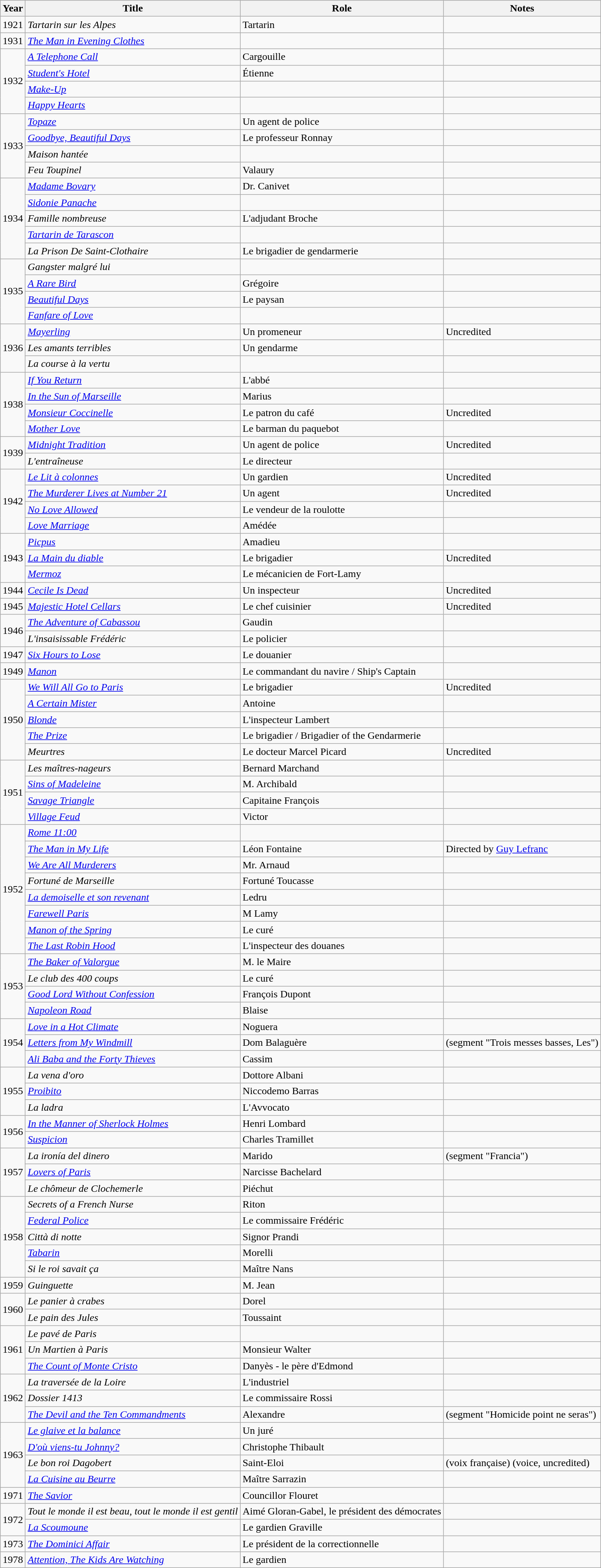<table class="wikitable sortable">
<tr>
<th>Year</th>
<th>Title</th>
<th>Role</th>
<th class="unsortable">Notes</th>
</tr>
<tr>
<td>1921</td>
<td><em>Tartarin sur les Alpes</em></td>
<td>Tartarin</td>
<td></td>
</tr>
<tr>
<td>1931</td>
<td><em><a href='#'>The Man in Evening Clothes</a></em></td>
<td></td>
<td></td>
</tr>
<tr>
<td rowspan=4>1932</td>
<td><em><a href='#'>A Telephone Call</a></em></td>
<td>Cargouille</td>
<td></td>
</tr>
<tr>
<td><em><a href='#'>Student's Hotel</a></em></td>
<td>Étienne</td>
<td></td>
</tr>
<tr>
<td><em><a href='#'>Make-Up</a></em></td>
<td></td>
<td></td>
</tr>
<tr>
<td><em><a href='#'>Happy Hearts</a></em></td>
<td></td>
<td></td>
</tr>
<tr>
<td rowspan=4>1933</td>
<td><em><a href='#'>Topaze</a></em></td>
<td>Un agent de police</td>
<td></td>
</tr>
<tr>
<td><em><a href='#'>Goodbye, Beautiful Days</a></em></td>
<td>Le professeur Ronnay</td>
<td></td>
</tr>
<tr>
<td><em>Maison hantée</em></td>
<td></td>
<td></td>
</tr>
<tr>
<td><em>Feu Toupinel</em></td>
<td>Valaury</td>
<td></td>
</tr>
<tr>
<td rowspan=5>1934</td>
<td><em><a href='#'>Madame Bovary</a></em></td>
<td>Dr. Canivet</td>
<td></td>
</tr>
<tr>
<td><em><a href='#'>Sidonie Panache</a></em></td>
<td></td>
<td></td>
</tr>
<tr>
<td><em>Famille nombreuse</em></td>
<td>L'adjudant Broche</td>
<td></td>
</tr>
<tr>
<td><em><a href='#'>Tartarin de Tarascon</a></em></td>
<td></td>
<td></td>
</tr>
<tr>
<td><em>La Prison De Saint-Clothaire</em></td>
<td>Le brigadier de gendarmerie</td>
<td></td>
</tr>
<tr>
<td rowspan=4>1935</td>
<td><em>Gangster malgré lui</em></td>
<td></td>
<td></td>
</tr>
<tr>
<td><em><a href='#'>A Rare Bird</a></em></td>
<td>Grégoire</td>
<td></td>
</tr>
<tr>
<td><em><a href='#'>Beautiful Days</a></em></td>
<td>Le paysan</td>
<td></td>
</tr>
<tr>
<td><em><a href='#'>Fanfare of Love</a></em></td>
<td></td>
<td></td>
</tr>
<tr>
<td rowspan=3>1936</td>
<td><em><a href='#'>Mayerling</a></em></td>
<td>Un promeneur</td>
<td>Uncredited</td>
</tr>
<tr>
<td><em>Les amants terribles</em></td>
<td>Un gendarme</td>
<td></td>
</tr>
<tr>
<td><em>La course à la vertu</em></td>
<td></td>
<td></td>
</tr>
<tr>
<td rowspan=4>1938</td>
<td><em><a href='#'>If You Return</a></em></td>
<td>L'abbé</td>
<td></td>
</tr>
<tr>
<td><em><a href='#'>In the Sun of Marseille</a></em></td>
<td>Marius</td>
<td></td>
</tr>
<tr>
<td><em><a href='#'>Monsieur Coccinelle</a></em></td>
<td>Le patron du café</td>
<td>Uncredited</td>
</tr>
<tr>
<td><em><a href='#'>Mother Love</a></em></td>
<td>Le barman du paquebot</td>
<td></td>
</tr>
<tr>
<td rowspan=2>1939</td>
<td><em><a href='#'>Midnight Tradition</a></em></td>
<td>Un agent de police</td>
<td>Uncredited</td>
</tr>
<tr>
<td><em>L'entraîneuse</em></td>
<td>Le directeur</td>
<td></td>
</tr>
<tr>
<td rowspan=4>1942</td>
<td><em><a href='#'>Le Lit à colonnes</a></em></td>
<td>Un gardien</td>
<td>Uncredited</td>
</tr>
<tr>
<td><em><a href='#'>The Murderer Lives at Number 21</a></em></td>
<td>Un agent</td>
<td>Uncredited</td>
</tr>
<tr>
<td><em><a href='#'>No Love Allowed</a></em></td>
<td>Le vendeur de la roulotte</td>
<td></td>
</tr>
<tr>
<td><em><a href='#'>Love Marriage</a></em></td>
<td>Amédée</td>
<td></td>
</tr>
<tr>
<td rowspan=3>1943</td>
<td><em><a href='#'>Picpus</a></em></td>
<td>Amadieu</td>
<td></td>
</tr>
<tr>
<td><em><a href='#'>La Main du diable</a></em></td>
<td>Le brigadier</td>
<td>Uncredited</td>
</tr>
<tr>
<td><em><a href='#'>Mermoz</a></em></td>
<td>Le mécanicien de Fort-Lamy</td>
<td></td>
</tr>
<tr>
<td>1944</td>
<td><em><a href='#'>Cecile Is Dead</a></em></td>
<td>Un inspecteur</td>
<td>Uncredited</td>
</tr>
<tr>
<td>1945</td>
<td><em><a href='#'>Majestic Hotel Cellars</a></em></td>
<td>Le chef cuisinier</td>
<td>Uncredited</td>
</tr>
<tr>
<td rowspan=2>1946</td>
<td><em><a href='#'>The Adventure of Cabassou</a></em></td>
<td>Gaudin</td>
<td></td>
</tr>
<tr>
<td><em>L'insaisissable Frédéric</em></td>
<td>Le policier</td>
<td></td>
</tr>
<tr>
<td>1947</td>
<td><em><a href='#'>Six Hours to Lose</a></em></td>
<td>Le douanier</td>
<td></td>
</tr>
<tr>
<td>1949</td>
<td><em><a href='#'>Manon</a></em></td>
<td>Le commandant du navire / Ship's Captain</td>
<td></td>
</tr>
<tr>
<td rowspan=5>1950</td>
<td><em><a href='#'>We Will All Go to Paris</a></em></td>
<td>Le brigadier</td>
<td>Uncredited</td>
</tr>
<tr>
<td><em><a href='#'>A Certain Mister</a></em></td>
<td>Antoine</td>
<td></td>
</tr>
<tr>
<td><em><a href='#'>Blonde</a></em></td>
<td>L'inspecteur Lambert</td>
<td></td>
</tr>
<tr>
<td><em><a href='#'>The Prize</a></em></td>
<td>Le brigadier / Brigadier of the Gendarmerie</td>
<td></td>
</tr>
<tr>
<td><em>Meurtres</em></td>
<td>Le docteur Marcel Picard</td>
<td>Uncredited</td>
</tr>
<tr>
<td rowspan=4>1951</td>
<td><em>Les maîtres-nageurs</em></td>
<td>Bernard Marchand</td>
<td></td>
</tr>
<tr>
<td><em><a href='#'>Sins of Madeleine</a></em></td>
<td>M. Archibald</td>
<td></td>
</tr>
<tr>
<td><em><a href='#'>Savage Triangle</a></em></td>
<td>Capitaine François</td>
<td></td>
</tr>
<tr>
<td><em><a href='#'>Village Feud</a></em></td>
<td>Victor</td>
<td></td>
</tr>
<tr>
<td rowspan=8>1952</td>
<td><em><a href='#'>Rome 11:00</a></em></td>
<td></td>
<td></td>
</tr>
<tr>
<td><em><a href='#'>The Man in My Life</a></em></td>
<td>Léon Fontaine</td>
<td>Directed by <a href='#'>Guy Lefranc</a></td>
</tr>
<tr>
<td><em><a href='#'>We Are All Murderers</a></em></td>
<td>Mr. Arnaud</td>
<td></td>
</tr>
<tr>
<td><em>Fortuné de Marseille</em></td>
<td>Fortuné Toucasse</td>
<td></td>
</tr>
<tr>
<td><em><a href='#'>La demoiselle et son revenant</a></em></td>
<td>Ledru</td>
<td></td>
</tr>
<tr>
<td><em><a href='#'>Farewell Paris</a></em></td>
<td>M Lamy</td>
<td></td>
</tr>
<tr>
<td><em><a href='#'>Manon of the Spring</a></em></td>
<td>Le curé</td>
<td></td>
</tr>
<tr>
<td><em><a href='#'>The Last Robin Hood</a></em></td>
<td>L'inspecteur des douanes</td>
<td></td>
</tr>
<tr>
<td rowspan=4>1953</td>
<td><em><a href='#'>The Baker of Valorgue</a></em></td>
<td>M. le Maire</td>
<td></td>
</tr>
<tr>
<td><em>Le club des 400 coups</em></td>
<td>Le curé</td>
<td></td>
</tr>
<tr>
<td><em><a href='#'>Good Lord Without Confession</a></em></td>
<td>François Dupont</td>
<td></td>
</tr>
<tr>
<td><em><a href='#'>Napoleon Road</a></em></td>
<td>Blaise</td>
<td></td>
</tr>
<tr>
<td rowspan=3>1954</td>
<td><em><a href='#'>Love in a Hot Climate</a></em></td>
<td>Noguera</td>
<td></td>
</tr>
<tr>
<td><em><a href='#'>Letters from My Windmill</a></em></td>
<td>Dom Balaguère</td>
<td>(segment "Trois messes basses, Les")</td>
</tr>
<tr>
<td><em><a href='#'>Ali Baba and the Forty Thieves</a></em></td>
<td>Cassim</td>
<td></td>
</tr>
<tr>
<td rowspan=3>1955</td>
<td><em>La vena d'oro</em></td>
<td>Dottore Albani</td>
<td></td>
</tr>
<tr>
<td><em><a href='#'>Proibito</a></em></td>
<td>Niccodemo Barras</td>
<td></td>
</tr>
<tr>
<td><em>La ladra</em></td>
<td>L'Avvocato</td>
<td></td>
</tr>
<tr>
<td rowspan=2>1956</td>
<td><em><a href='#'>In the Manner of Sherlock Holmes</a></em></td>
<td>Henri Lombard</td>
<td></td>
</tr>
<tr>
<td><em><a href='#'>Suspicion</a></em></td>
<td>Charles Tramillet</td>
<td></td>
</tr>
<tr>
<td rowspan=3>1957</td>
<td><em>La ironía del dinero</em></td>
<td>Marido</td>
<td>(segment "Francia")</td>
</tr>
<tr>
<td><em><a href='#'>Lovers of Paris</a></em></td>
<td>Narcisse Bachelard</td>
<td></td>
</tr>
<tr>
<td><em>Le chômeur de Clochemerle</em></td>
<td>Piéchut</td>
<td></td>
</tr>
<tr>
<td rowspan=5>1958</td>
<td><em>Secrets of a French Nurse</em></td>
<td>Riton</td>
<td></td>
</tr>
<tr>
<td><em><a href='#'>Federal Police</a></em></td>
<td>Le commissaire Frédéric</td>
<td></td>
</tr>
<tr>
<td><em>Città di notte</em></td>
<td>Signor Prandi</td>
<td></td>
</tr>
<tr>
<td><em><a href='#'>Tabarin</a></em></td>
<td>Morelli</td>
<td></td>
</tr>
<tr>
<td><em>Si le roi savait ça</em></td>
<td>Maître Nans</td>
<td></td>
</tr>
<tr>
<td>1959</td>
<td><em>Guinguette</em></td>
<td>M. Jean</td>
<td></td>
</tr>
<tr>
<td rowspan=2>1960</td>
<td><em>Le panier à crabes</em></td>
<td>Dorel</td>
<td></td>
</tr>
<tr>
<td><em>Le pain des Jules</em></td>
<td>Toussaint</td>
<td></td>
</tr>
<tr>
<td rowspan=3>1961</td>
<td><em>Le pavé de Paris</em></td>
<td></td>
<td></td>
</tr>
<tr>
<td><em>Un Martien à Paris</em></td>
<td>Monsieur Walter</td>
<td></td>
</tr>
<tr>
<td><em><a href='#'>The Count of Monte Cristo</a></em></td>
<td>Danyès - le père d'Edmond</td>
<td></td>
</tr>
<tr>
<td rowspan=3>1962</td>
<td><em>La traversée de la Loire</em></td>
<td>L'industriel</td>
<td></td>
</tr>
<tr>
<td><em>Dossier 1413</em></td>
<td>Le commissaire Rossi</td>
<td></td>
</tr>
<tr>
<td><em><a href='#'>The Devil and the Ten Commandments</a></em></td>
<td>Alexandre</td>
<td>(segment "Homicide point ne seras")</td>
</tr>
<tr>
<td rowspan=4>1963</td>
<td><em><a href='#'>Le glaive et la balance</a></em></td>
<td>Un juré</td>
<td></td>
</tr>
<tr>
<td><em><a href='#'>D'où viens-tu Johnny?</a></em></td>
<td>Christophe Thibault</td>
<td></td>
</tr>
<tr>
<td><em>Le bon roi Dagobert</em></td>
<td>Saint-Eloi</td>
<td>(voix française) (voice, uncredited)</td>
</tr>
<tr>
<td><em><a href='#'>La Cuisine au Beurre</a></em></td>
<td>Maître Sarrazin</td>
<td></td>
</tr>
<tr>
<td>1971</td>
<td><em><a href='#'>The Savior</a></em></td>
<td>Councillor Flouret</td>
<td></td>
</tr>
<tr>
<td rowspan=2>1972</td>
<td><em>Tout le monde il est beau, tout le monde il est gentil</em></td>
<td>Aimé Gloran-Gabel, le président des démocrates</td>
<td></td>
</tr>
<tr>
<td><em><a href='#'>La Scoumoune</a></em></td>
<td>Le gardien Graville</td>
<td></td>
</tr>
<tr>
<td>1973</td>
<td><em><a href='#'>The Dominici Affair</a></em></td>
<td>Le président de la correctionnelle</td>
<td></td>
</tr>
<tr>
<td>1978</td>
<td><em><a href='#'>Attention, The Kids Are Watching</a></em></td>
<td>Le gardien</td>
<td></td>
</tr>
</table>
